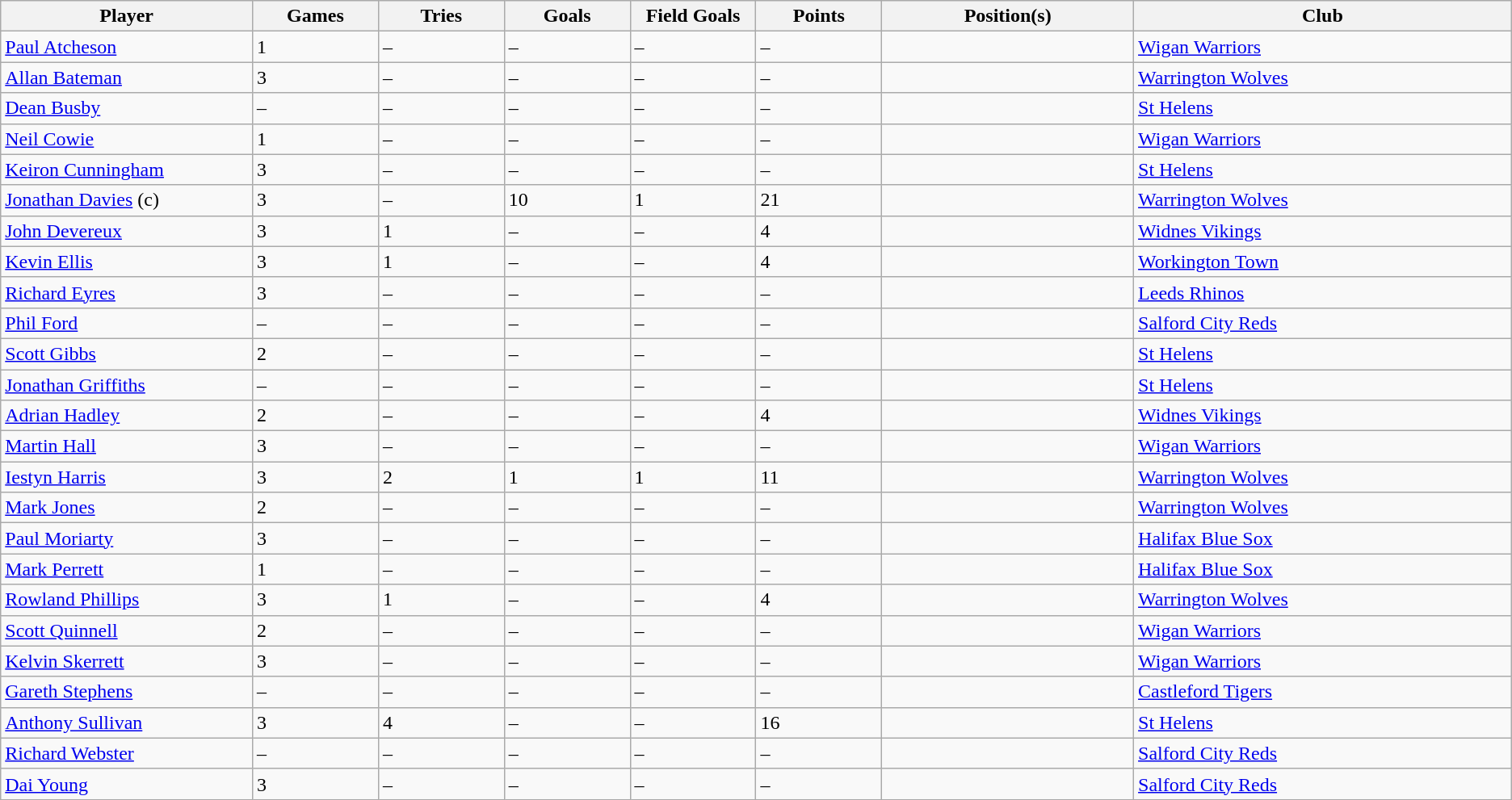<table class="wikitable sortable">
<tr>
<th width=10%>Player</th>
<th width=5%>Games</th>
<th width=5%>Tries</th>
<th width=5%>Goals</th>
<th width=5%>Field Goals</th>
<th width=5%>Points</th>
<th width=10%>Position(s)</th>
<th width=15%>Club</th>
</tr>
<tr>
<td><a href='#'>Paul Atcheson</a></td>
<td>1</td>
<td>–</td>
<td>–</td>
<td>–</td>
<td>–</td>
<td></td>
<td> <a href='#'>Wigan Warriors</a></td>
</tr>
<tr>
<td><a href='#'>Allan Bateman</a></td>
<td>3</td>
<td>–</td>
<td>–</td>
<td>–</td>
<td>–</td>
<td></td>
<td> <a href='#'>Warrington Wolves</a></td>
</tr>
<tr>
<td><a href='#'>Dean Busby</a></td>
<td>–</td>
<td>–</td>
<td>–</td>
<td>–</td>
<td>–</td>
<td></td>
<td> <a href='#'>St Helens</a></td>
</tr>
<tr>
<td><a href='#'>Neil Cowie</a></td>
<td>1</td>
<td>–</td>
<td>–</td>
<td>–</td>
<td>–</td>
<td></td>
<td> <a href='#'>Wigan Warriors</a></td>
</tr>
<tr>
<td><a href='#'>Keiron Cunningham</a></td>
<td>3</td>
<td>–</td>
<td>–</td>
<td>–</td>
<td>–</td>
<td></td>
<td> <a href='#'>St Helens</a></td>
</tr>
<tr>
<td><a href='#'>Jonathan Davies</a> (c)</td>
<td>3</td>
<td>–</td>
<td>10</td>
<td>1</td>
<td>21</td>
<td></td>
<td> <a href='#'>Warrington Wolves</a></td>
</tr>
<tr>
<td><a href='#'>John Devereux</a></td>
<td>3</td>
<td>1</td>
<td>–</td>
<td>–</td>
<td>4</td>
<td></td>
<td> <a href='#'>Widnes Vikings</a></td>
</tr>
<tr>
<td><a href='#'>Kevin Ellis</a></td>
<td>3</td>
<td>1</td>
<td>–</td>
<td>–</td>
<td>4</td>
<td></td>
<td> <a href='#'>Workington Town</a></td>
</tr>
<tr>
<td><a href='#'>Richard Eyres</a></td>
<td>3</td>
<td>–</td>
<td>–</td>
<td>–</td>
<td>–</td>
<td></td>
<td> <a href='#'>Leeds Rhinos</a></td>
</tr>
<tr>
<td><a href='#'>Phil Ford</a></td>
<td>–</td>
<td>–</td>
<td>–</td>
<td>–</td>
<td>–</td>
<td></td>
<td> <a href='#'>Salford City Reds</a></td>
</tr>
<tr>
<td><a href='#'>Scott Gibbs</a></td>
<td>2</td>
<td>–</td>
<td>–</td>
<td>–</td>
<td>–</td>
<td></td>
<td> <a href='#'>St Helens</a></td>
</tr>
<tr>
<td><a href='#'>Jonathan Griffiths</a></td>
<td>–</td>
<td>–</td>
<td>–</td>
<td>–</td>
<td>–</td>
<td></td>
<td> <a href='#'>St Helens</a></td>
</tr>
<tr>
<td><a href='#'>Adrian Hadley</a></td>
<td>2</td>
<td>–</td>
<td>–</td>
<td>–</td>
<td>4</td>
<td></td>
<td> <a href='#'>Widnes Vikings</a></td>
</tr>
<tr>
<td><a href='#'>Martin Hall</a></td>
<td>3</td>
<td>–</td>
<td>–</td>
<td>–</td>
<td>–</td>
<td></td>
<td> <a href='#'>Wigan Warriors</a></td>
</tr>
<tr>
<td><a href='#'>Iestyn Harris</a></td>
<td>3</td>
<td>2</td>
<td>1</td>
<td>1</td>
<td>11</td>
<td></td>
<td> <a href='#'>Warrington Wolves</a></td>
</tr>
<tr>
<td><a href='#'>Mark Jones</a></td>
<td>2</td>
<td>–</td>
<td>–</td>
<td>–</td>
<td>–</td>
<td></td>
<td> <a href='#'>Warrington Wolves</a></td>
</tr>
<tr>
<td><a href='#'>Paul Moriarty</a></td>
<td>3</td>
<td>–</td>
<td>–</td>
<td>–</td>
<td>–</td>
<td></td>
<td> <a href='#'>Halifax Blue Sox</a></td>
</tr>
<tr>
<td><a href='#'>Mark Perrett</a></td>
<td>1</td>
<td>–</td>
<td>–</td>
<td>–</td>
<td>–</td>
<td></td>
<td> <a href='#'>Halifax Blue Sox</a></td>
</tr>
<tr>
<td><a href='#'>Rowland Phillips</a></td>
<td>3</td>
<td>1</td>
<td>–</td>
<td>–</td>
<td>4</td>
<td></td>
<td> <a href='#'>Warrington Wolves</a></td>
</tr>
<tr>
<td><a href='#'>Scott Quinnell</a></td>
<td>2</td>
<td>–</td>
<td>–</td>
<td>–</td>
<td>–</td>
<td></td>
<td> <a href='#'>Wigan Warriors</a></td>
</tr>
<tr>
<td><a href='#'>Kelvin Skerrett</a></td>
<td>3</td>
<td>–</td>
<td>–</td>
<td>–</td>
<td>–</td>
<td></td>
<td> <a href='#'>Wigan Warriors</a></td>
</tr>
<tr>
<td><a href='#'>Gareth Stephens</a></td>
<td>–</td>
<td>–</td>
<td>–</td>
<td>–</td>
<td>–</td>
<td></td>
<td> <a href='#'>Castleford Tigers</a></td>
</tr>
<tr>
<td><a href='#'>Anthony Sullivan</a></td>
<td>3</td>
<td>4</td>
<td>–</td>
<td>–</td>
<td>16</td>
<td></td>
<td> <a href='#'>St Helens</a></td>
</tr>
<tr>
<td><a href='#'>Richard Webster</a></td>
<td>–</td>
<td>–</td>
<td>–</td>
<td>–</td>
<td>–</td>
<td></td>
<td> <a href='#'>Salford City Reds</a></td>
</tr>
<tr>
<td><a href='#'>Dai Young</a></td>
<td>3</td>
<td>–</td>
<td>–</td>
<td>–</td>
<td>–</td>
<td></td>
<td> <a href='#'>Salford City Reds</a></td>
</tr>
</table>
